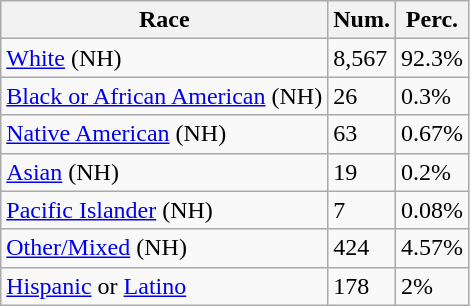<table class="wikitable">
<tr>
<th>Race</th>
<th>Num.</th>
<th>Perc.</th>
</tr>
<tr>
<td><a href='#'>White</a> (NH)</td>
<td>8,567</td>
<td>92.3%</td>
</tr>
<tr>
<td><a href='#'>Black or African American</a> (NH)</td>
<td>26</td>
<td>0.3%</td>
</tr>
<tr>
<td><a href='#'>Native American</a> (NH)</td>
<td>63</td>
<td>0.67%</td>
</tr>
<tr>
<td><a href='#'>Asian</a> (NH)</td>
<td>19</td>
<td>0.2%</td>
</tr>
<tr>
<td><a href='#'>Pacific Islander</a> (NH)</td>
<td>7</td>
<td>0.08%</td>
</tr>
<tr>
<td><a href='#'>Other/Mixed</a> (NH)</td>
<td>424</td>
<td>4.57%</td>
</tr>
<tr>
<td><a href='#'>Hispanic</a> or <a href='#'>Latino</a></td>
<td>178</td>
<td>2%</td>
</tr>
</table>
